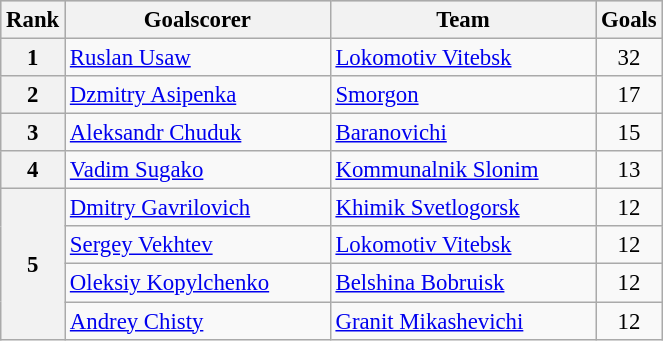<table class="wikitable" style="font-size: 95%;">
<tr bgcolor="#CCCCCC" align="center">
<th>Rank</th>
<th width=170>Goalscorer</th>
<th width=170>Team</th>
<th>Goals</th>
</tr>
<tr>
<th align="center">1</th>
<td> <a href='#'>Ruslan Usaw</a></td>
<td><a href='#'>Lokomotiv Vitebsk</a></td>
<td align="center">32</td>
</tr>
<tr>
<th align="center">2</th>
<td> <a href='#'>Dzmitry Asipenka</a></td>
<td><a href='#'>Smorgon</a></td>
<td align="center">17</td>
</tr>
<tr>
<th align="center">3</th>
<td> <a href='#'>Aleksandr Chuduk</a></td>
<td><a href='#'>Baranovichi</a></td>
<td align="center">15</td>
</tr>
<tr>
<th align="center">4</th>
<td> <a href='#'>Vadim Sugako</a></td>
<td><a href='#'>Kommunalnik Slonim</a></td>
<td align="center">13</td>
</tr>
<tr>
<th align="center" rowspan="4">5</th>
<td> <a href='#'>Dmitry Gavrilovich</a></td>
<td><a href='#'>Khimik Svetlogorsk</a></td>
<td align="center">12</td>
</tr>
<tr>
<td> <a href='#'>Sergey Vekhtev</a></td>
<td><a href='#'>Lokomotiv Vitebsk</a></td>
<td align="center">12</td>
</tr>
<tr>
<td> <a href='#'>Oleksiy Kopylchenko</a></td>
<td><a href='#'>Belshina Bobruisk</a></td>
<td align="center">12</td>
</tr>
<tr>
<td> <a href='#'>Andrey Chisty</a></td>
<td><a href='#'>Granit Mikashevichi</a></td>
<td align="center">12</td>
</tr>
</table>
